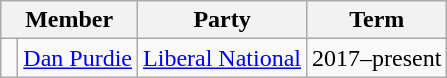<table class="wikitable">
<tr>
<th colspan="2">Member</th>
<th>Party</th>
<th>Term</th>
</tr>
<tr>
<td> </td>
<td><a href='#'>Dan Purdie</a></td>
<td><a href='#'>Liberal National</a></td>
<td>2017–present</td>
</tr>
</table>
